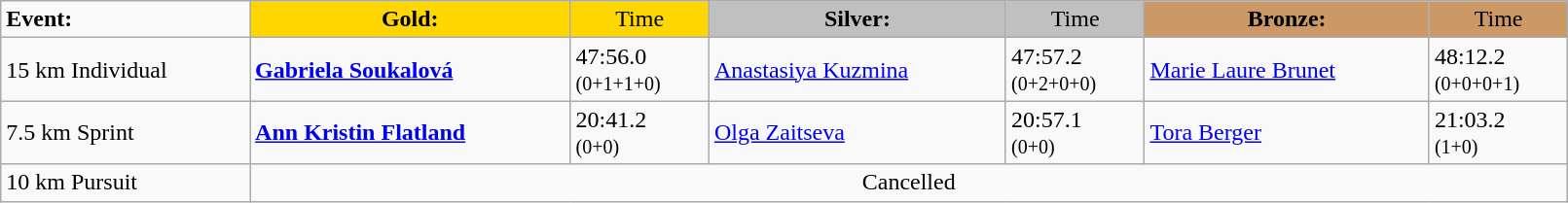<table class="wikitable" width=85%>
<tr>
<td><strong>Event:</strong></td>
<td style="text-align:center;background-color:gold;"><strong>Gold:</strong></td>
<td style="text-align:center;background-color:gold;">Time</td>
<td style="text-align:center;background-color:silver;"><strong>Silver:</strong></td>
<td style="text-align:center;background-color:silver;">Time</td>
<td style="text-align:center;background-color:#CC9966;"><strong>Bronze:</strong></td>
<td style="text-align:center;background-color:#CC9966;">Time</td>
</tr>
<tr>
<td>15 km Individual<br></td>
<td><strong><a href='#'>Gabriela Soukalová</a></strong><br><small></small></td>
<td>47:56.0<br><small>(0+1+1+0)</small></td>
<td><a href='#'>Anastasiya Kuzmina</a><br><small></small></td>
<td>47:57.2<br><small>(0+2+0+0)</small></td>
<td><a href='#'>Marie Laure Brunet</a><br><small></small></td>
<td>48:12.2<br><small>(0+0+0+1)</small></td>
</tr>
<tr>
<td>7.5 km Sprint<br></td>
<td><strong><a href='#'>Ann Kristin Flatland</a></strong><br><small></small></td>
<td>20:41.2<br><small>(0+0)</small></td>
<td><a href='#'>Olga Zaitseva</a><br><small></small></td>
<td>20:57.1<br><small>(0+0)</small></td>
<td><a href='#'>Tora Berger</a><br><small></small></td>
<td>21:03.2<br><small>(1+0)</small></td>
</tr>
<tr>
<td>10 km Pursuit<br></td>
<td colspan=6 align=center>Cancelled</td>
</tr>
</table>
